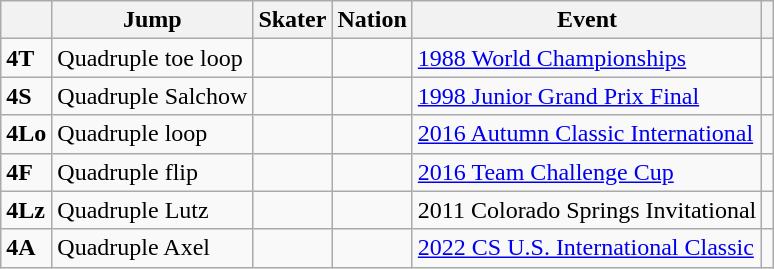<table class="wikitable unsortable">
<tr>
<th scope="col"></th>
<th scope="col">Jump</th>
<th scope="col">Skater</th>
<th scope="col">Nation</th>
<th scope="col">Event</th>
<th scope="col" class="unsortable"></th>
</tr>
<tr>
<td><strong>4T</strong></td>
<td>Quadruple toe loop</td>
<td></td>
<td></td>
<td><a href='#'>1988 World Championships</a></td>
<td></td>
</tr>
<tr>
<td><strong>4S</strong></td>
<td>Quadruple Salchow</td>
<td></td>
<td></td>
<td><a href='#'>1998 Junior Grand Prix Final</a></td>
<td></td>
</tr>
<tr>
<td><strong>4Lo</strong></td>
<td>Quadruple loop</td>
<td></td>
<td></td>
<td><a href='#'>2016 Autumn Classic International</a></td>
<td></td>
</tr>
<tr>
<td><strong>4F</strong></td>
<td>Quadruple flip</td>
<td></td>
<td></td>
<td><a href='#'>2016 Team Challenge Cup</a></td>
<td></td>
</tr>
<tr>
<td><strong>4Lz</strong></td>
<td>Quadruple Lutz</td>
<td></td>
<td></td>
<td>2011 Colorado Springs Invitational</td>
<td></td>
</tr>
<tr>
<td><strong>4A</strong></td>
<td>Quadruple Axel</td>
<td></td>
<td></td>
<td><a href='#'>2022 CS U.S. International Classic</a></td>
<td></td>
</tr>
</table>
